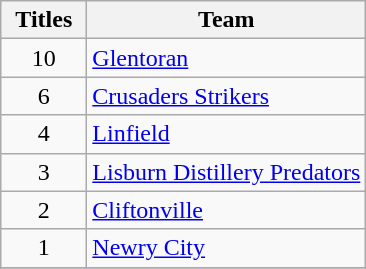<table class="wikitable sortable" style="text-align: center;">
<tr>
<th width=50>Titles</th>
<th>Team</th>
</tr>
<tr>
<td align="center">10</td>
<td align="left"><a href='#'>Glentoran</a></td>
</tr>
<tr>
<td align="center">6</td>
<td align="left"><a href='#'>Crusaders Strikers</a></td>
</tr>
<tr>
<td align="center">4</td>
<td align="left"><a href='#'>Linfield</a></td>
</tr>
<tr>
<td align="center">3</td>
<td align="left"><a href='#'>Lisburn Distillery Predators</a></td>
</tr>
<tr>
<td align="center">2</td>
<td align="left"><a href='#'>Cliftonville</a></td>
</tr>
<tr>
<td align="center">1</td>
<td align="left"><a href='#'>Newry City</a></td>
</tr>
<tr>
</tr>
</table>
